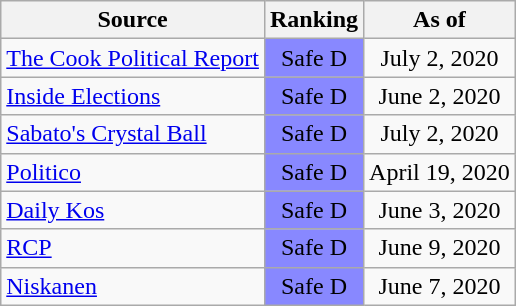<table class="wikitable" style="text-align:center">
<tr>
<th>Source</th>
<th>Ranking</th>
<th>As of</th>
</tr>
<tr>
<td align="left"><a href='#'>The Cook Political Report</a></td>
<td style="background:#88f" data-sort-value=-4>Safe D</td>
<td>July 2, 2020</td>
</tr>
<tr>
<td align="left"><a href='#'>Inside Elections</a></td>
<td style="background:#88f" data-sort-value=-4>Safe D</td>
<td>June 2, 2020</td>
</tr>
<tr>
<td align="left"><a href='#'>Sabato's Crystal Ball</a></td>
<td style="background:#88f" data-sort-value=-4>Safe D</td>
<td>July 2, 2020</td>
</tr>
<tr>
<td align="left"><a href='#'>Politico</a></td>
<td style="background:#88f" data-sort-value=-4>Safe D</td>
<td>April 19, 2020</td>
</tr>
<tr>
<td align="left"><a href='#'>Daily Kos</a></td>
<td style="background:#88f" data-sort-value=-4>Safe D</td>
<td>June 3, 2020</td>
</tr>
<tr>
<td align="left"><a href='#'>RCP</a></td>
<td style="background:#88f" data-sort-value=-4>Safe D</td>
<td>June 9, 2020</td>
</tr>
<tr>
<td align="left"><a href='#'>Niskanen</a></td>
<td style="background:#88f" data-sort-value=-4>Safe D</td>
<td>June 7, 2020</td>
</tr>
</table>
